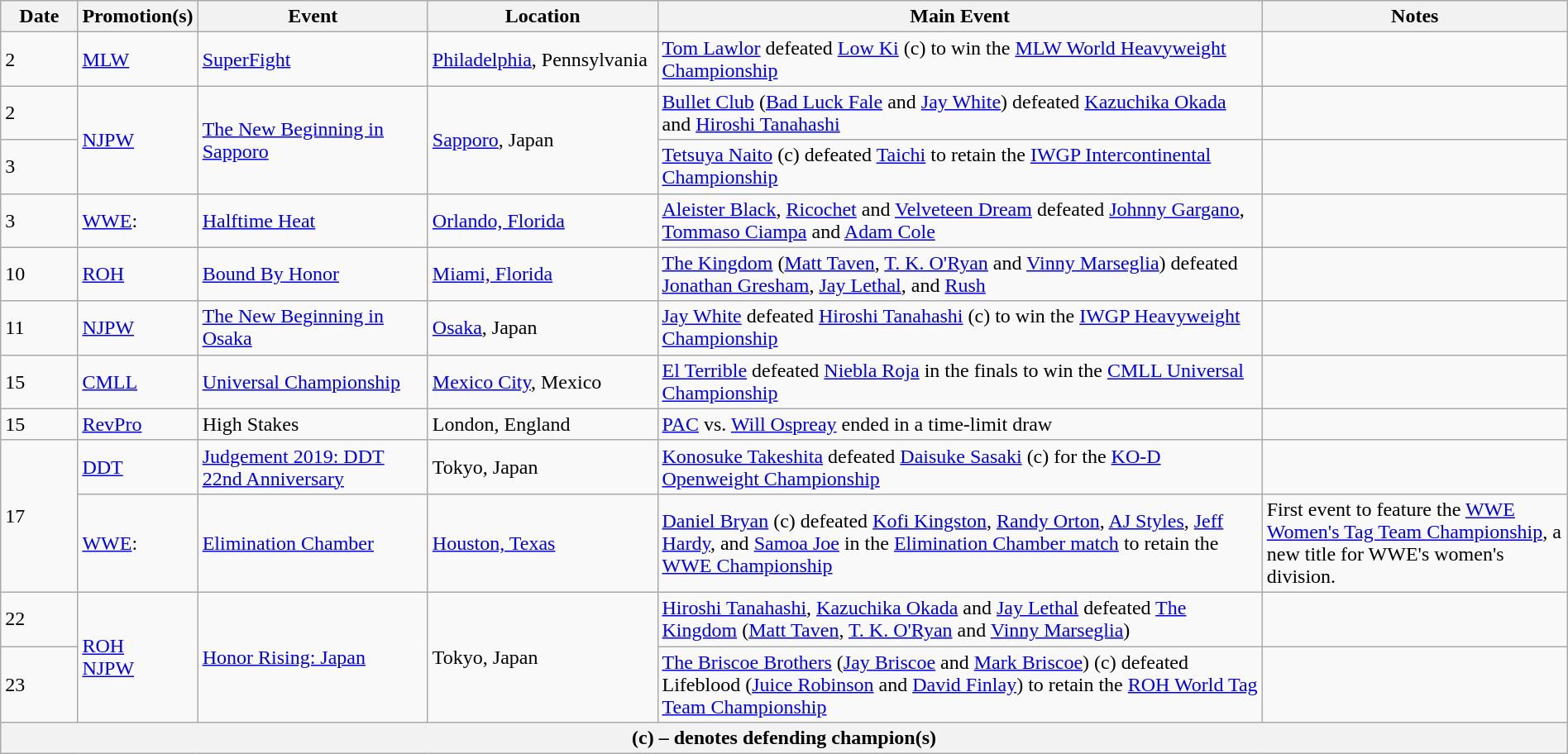<table class="wikitable" style="width:100%;">
<tr>
<th width=5%>Date</th>
<th width=5%>Promotion(s)</th>
<th style="width:15%;">Event</th>
<th style="width:15%;">Location</th>
<th style="width:40%;">Main Event</th>
<th style="width:20%;">Notes</th>
</tr>
<tr>
<td>2</td>
<td><a href='#'>MLW</a></td>
<td><a href='#'>SuperFight</a></td>
<td><a href='#'>Philadelphia</a>, Pennsylvania</td>
<td><a href='#'>Tom Lawlor</a> defeated <a href='#'>Low Ki</a> (c) to win the <a href='#'>MLW World Heavyweight Championship</a></td>
<td></td>
</tr>
<tr>
<td>2</td>
<td rowspan=2><a href='#'>NJPW</a></td>
<td rowspan=2><a href='#'>The New Beginning in Sapporo</a></td>
<td rowspan=2><a href='#'>Sapporo</a>, Japan</td>
<td><a href='#'>Bullet Club</a> (<a href='#'>Bad Luck Fale</a> and <a href='#'>Jay White</a>) defeated <a href='#'>Kazuchika Okada</a> and <a href='#'>Hiroshi Tanahashi</a></td>
<td></td>
</tr>
<tr>
<td>3</td>
<td><a href='#'>Tetsuya Naito</a> (c) defeated <a href='#'>Taichi</a> to retain the <a href='#'>IWGP Intercontinental Championship</a></td>
<td></td>
</tr>
<tr>
<td>3</td>
<td><a href='#'>WWE</a>:<br></td>
<td><a href='#'>Halftime Heat</a></td>
<td><a href='#'>Orlando, Florida</a></td>
<td><a href='#'>Aleister Black</a>, <a href='#'>Ricochet</a> and <a href='#'>Velveteen Dream</a> defeated <a href='#'>Johnny Gargano</a>, <a href='#'>Tommaso Ciampa</a> and <a href='#'>Adam Cole</a></td>
<td></td>
</tr>
<tr>
<td>10</td>
<td><a href='#'>ROH</a></td>
<td><a href='#'>Bound By Honor</a></td>
<td><a href='#'>Miami, Florida</a></td>
<td><a href='#'>The Kingdom</a> (<a href='#'>Matt Taven</a>, <a href='#'>T. K. O'Ryan</a> and <a href='#'>Vinny Marseglia</a>) defeated <a href='#'>Jonathan Gresham</a>, <a href='#'>Jay Lethal</a>, and <a href='#'>Rush</a></td>
<td></td>
</tr>
<tr>
<td>11</td>
<td><a href='#'>NJPW</a></td>
<td><a href='#'>The New Beginning in Osaka</a></td>
<td><a href='#'>Osaka</a>, Japan</td>
<td><a href='#'>Jay White</a> defeated <a href='#'>Hiroshi Tanahashi</a> (c) to win the <a href='#'>IWGP Heavyweight Championship</a></td>
<td></td>
</tr>
<tr>
<td>15</td>
<td><a href='#'>CMLL</a></td>
<td><a href='#'>Universal Championship</a></td>
<td><a href='#'>Mexico City</a>, Mexico</td>
<td><a href='#'>El Terrible</a> defeated <a href='#'>Niebla Roja</a> in the finals to win the <a href='#'>CMLL Universal Championship</a></td>
<td></td>
</tr>
<tr>
<td>15</td>
<td><a href='#'>RevPro</a></td>
<td>High Stakes</td>
<td>London, England</td>
<td><a href='#'>PAC</a> vs. <a href='#'>Will Ospreay</a> ended in a time-limit draw</td>
<td></td>
</tr>
<tr>
<td rowspan=2>17</td>
<td><a href='#'>DDT</a></td>
<td><a href='#'>Judgement 2019: DDT 22nd Anniversary</a></td>
<td>Tokyo, Japan</td>
<td><a href='#'>Konosuke Takeshita</a> defeated <a href='#'>Daisuke Sasaki</a> (c) for the <a href='#'>KO-D Openweight Championship</a></td>
<td></td>
</tr>
<tr>
<td><a href='#'>WWE</a>:<br></td>
<td><a href='#'>Elimination Chamber</a></td>
<td><a href='#'>Houston, Texas</a></td>
<td><a href='#'>Daniel Bryan</a> (c) defeated <a href='#'>Kofi Kingston</a>, <a href='#'>Randy Orton</a>, <a href='#'>AJ Styles</a>, <a href='#'>Jeff Hardy</a>, and <a href='#'>Samoa Joe</a> in the <a href='#'>Elimination Chamber match</a> to retain the <a href='#'>WWE Championship</a></td>
<td>First event to feature the <a href='#'>WWE Women's Tag Team Championship</a>, a new title for WWE's women's division.</td>
</tr>
<tr>
<td>22</td>
<td rowspan=2><a href='#'>ROH</a><br><a href='#'>NJPW</a></td>
<td rowspan=2><a href='#'>Honor Rising: Japan</a></td>
<td rowspan=2>Tokyo, Japan</td>
<td><a href='#'>Hiroshi Tanahashi</a>, <a href='#'>Kazuchika Okada</a> and <a href='#'>Jay Lethal</a> defeated <a href='#'>The Kingdom</a> (<a href='#'>Matt Taven</a>, <a href='#'>T. K. O'Ryan</a> and <a href='#'>Vinny Marseglia</a>)</td>
<td></td>
</tr>
<tr>
<td>23</td>
<td><a href='#'>The Briscoe Brothers</a> (<a href='#'>Jay Briscoe</a> and <a href='#'>Mark Briscoe</a>) (c) defeated Lifeblood (<a href='#'>Juice Robinson</a> and <a href='#'>David Finlay</a>) to retain the <a href='#'>ROH World Tag Team Championship</a></td>
<td></td>
</tr>
<tr>
<th colspan="6">(c) – denotes defending champion(s)</th>
</tr>
</table>
